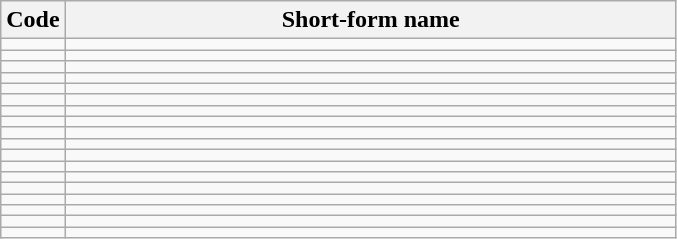<table class="wikitable sortable">
<tr>
<th>Code</th>
<th width=400px>Short-form name</th>
</tr>
<tr>
<td></td>
<td><em></em></td>
</tr>
<tr>
<td></td>
<td></td>
</tr>
<tr>
<td></td>
<td></td>
</tr>
<tr>
<td></td>
<td></td>
</tr>
<tr>
<td></td>
<td></td>
</tr>
<tr>
<td></td>
<td></td>
</tr>
<tr>
<td></td>
<td></td>
</tr>
<tr>
<td></td>
<td></td>
</tr>
<tr>
<td></td>
<td></td>
</tr>
<tr>
<td></td>
<td></td>
</tr>
<tr>
<td></td>
<td><em></em></td>
</tr>
<tr>
<td></td>
<td></td>
</tr>
<tr>
<td></td>
<td></td>
</tr>
<tr>
<td></td>
<td><em></em></td>
</tr>
<tr>
<td></td>
<td></td>
</tr>
<tr>
<td></td>
<td><em></em></td>
</tr>
<tr>
<td></td>
<td><em></em></td>
</tr>
<tr>
<td></td>
<td><em></em></td>
</tr>
</table>
